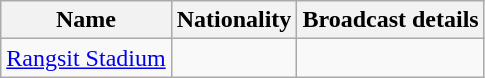<table class="wikitable">
<tr>
<th>Name</th>
<th>Nationality</th>
<th>Broadcast details</th>
</tr>
<tr>
<td><a href='#'>Rangsit Stadium</a></td>
<td></td>
<td></td>
</tr>
</table>
